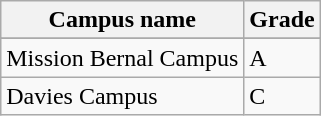<table class="wikitable">
<tr>
<th>Campus name</th>
<th>Grade</th>
</tr>
<tr>
</tr>
<tr>
<td>Mission Bernal Campus</td>
<td>A</td>
</tr>
<tr>
<td>Davies Campus</td>
<td>C</td>
</tr>
</table>
